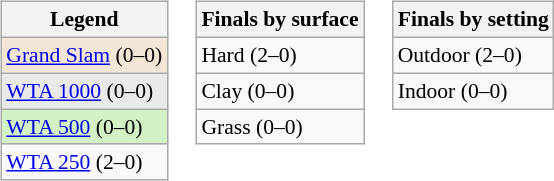<table>
<tr valign=top>
<td><br><table class=wikitable style=font-size:90%>
<tr>
<th>Legend</th>
</tr>
<tr>
<td bgcolor=f3e6d7><a href='#'>Grand Slam</a> (0–0)</td>
</tr>
<tr>
<td bgcolor=#e9e9e9><a href='#'>WTA 1000</a> (0–0)</td>
</tr>
<tr>
<td bgcolor=#d4f1c5><a href='#'>WTA 500</a> (0–0)</td>
</tr>
<tr>
<td><a href='#'>WTA 250</a> (2–0)</td>
</tr>
</table>
</td>
<td><br><table class=wikitable style=font-size:90%>
<tr>
<th>Finals by surface</th>
</tr>
<tr>
<td>Hard (2–0)</td>
</tr>
<tr>
<td>Clay (0–0)</td>
</tr>
<tr>
<td>Grass (0–0)</td>
</tr>
</table>
</td>
<td><br><table class=wikitable style=font-size:90%>
<tr>
<th>Finals by setting</th>
</tr>
<tr>
<td>Outdoor (2–0)</td>
</tr>
<tr>
<td>Indoor (0–0)</td>
</tr>
</table>
</td>
</tr>
</table>
